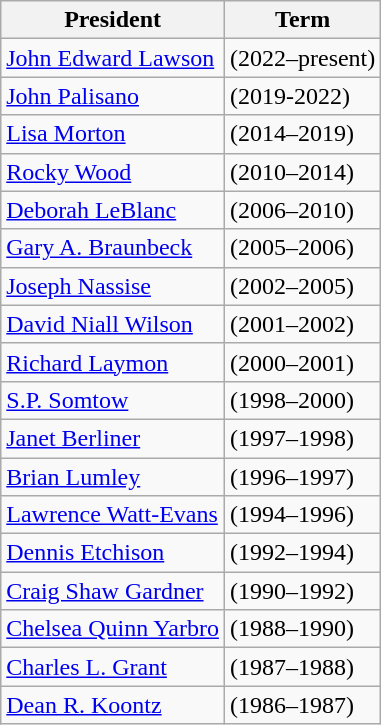<table class="wikitable">
<tr>
<th>President</th>
<th>Term</th>
</tr>
<tr>
<td><a href='#'>John Edward Lawson</a></td>
<td>(2022–present)</td>
</tr>
<tr>
<td><a href='#'>John Palisano</a></td>
<td>(2019-2022)</td>
</tr>
<tr>
<td><a href='#'>Lisa Morton</a></td>
<td>(2014–2019)</td>
</tr>
<tr>
<td><a href='#'>Rocky Wood</a></td>
<td>(2010–2014)</td>
</tr>
<tr>
<td><a href='#'>Deborah LeBlanc</a></td>
<td>(2006–2010)</td>
</tr>
<tr>
<td><a href='#'>Gary A. Braunbeck</a></td>
<td>(2005–2006)</td>
</tr>
<tr>
<td><a href='#'>Joseph Nassise</a></td>
<td>(2002–2005)</td>
</tr>
<tr>
<td><a href='#'>David Niall Wilson</a></td>
<td>(2001–2002)</td>
</tr>
<tr>
<td><a href='#'>Richard Laymon</a></td>
<td>(2000–2001)</td>
</tr>
<tr>
<td><a href='#'>S.P. Somtow</a></td>
<td>(1998–2000)</td>
</tr>
<tr>
<td><a href='#'>Janet Berliner</a></td>
<td>(1997–1998)</td>
</tr>
<tr>
<td><a href='#'>Brian Lumley</a></td>
<td>(1996–1997)</td>
</tr>
<tr>
<td><a href='#'>Lawrence Watt-Evans</a></td>
<td>(1994–1996)</td>
</tr>
<tr>
<td><a href='#'>Dennis Etchison</a></td>
<td>(1992–1994)</td>
</tr>
<tr>
<td><a href='#'>Craig Shaw Gardner</a></td>
<td>(1990–1992)</td>
</tr>
<tr>
<td><a href='#'>Chelsea Quinn Yarbro</a></td>
<td>(1988–1990)</td>
</tr>
<tr>
<td><a href='#'>Charles L. Grant</a></td>
<td>(1987–1988)</td>
</tr>
<tr>
<td><a href='#'>Dean R. Koontz</a></td>
<td>(1986–1987)</td>
</tr>
</table>
